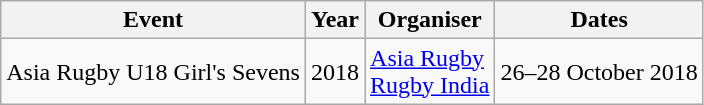<table class="wikitable">
<tr>
<th>Event</th>
<th>Year</th>
<th>Organiser</th>
<th>Dates</th>
</tr>
<tr>
<td>Asia Rugby U18 Girl's Sevens</td>
<td>2018</td>
<td><a href='#'>Asia Rugby</a><br><a href='#'>Rugby India</a></td>
<td>26–28 October 2018</td>
</tr>
</table>
